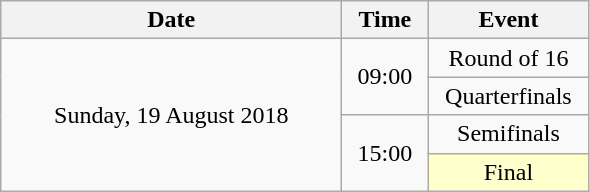<table class = "wikitable" style="text-align:center;">
<tr>
<th width=220>Date</th>
<th width=50>Time</th>
<th width=100>Event</th>
</tr>
<tr>
<td rowspan=4>Sunday, 19 August 2018</td>
<td rowspan=2>09:00</td>
<td>Round of 16</td>
</tr>
<tr>
<td>Quarterfinals</td>
</tr>
<tr>
<td rowspan=2>15:00</td>
<td>Semifinals</td>
</tr>
<tr>
<td bgcolor=ffffcc>Final</td>
</tr>
</table>
